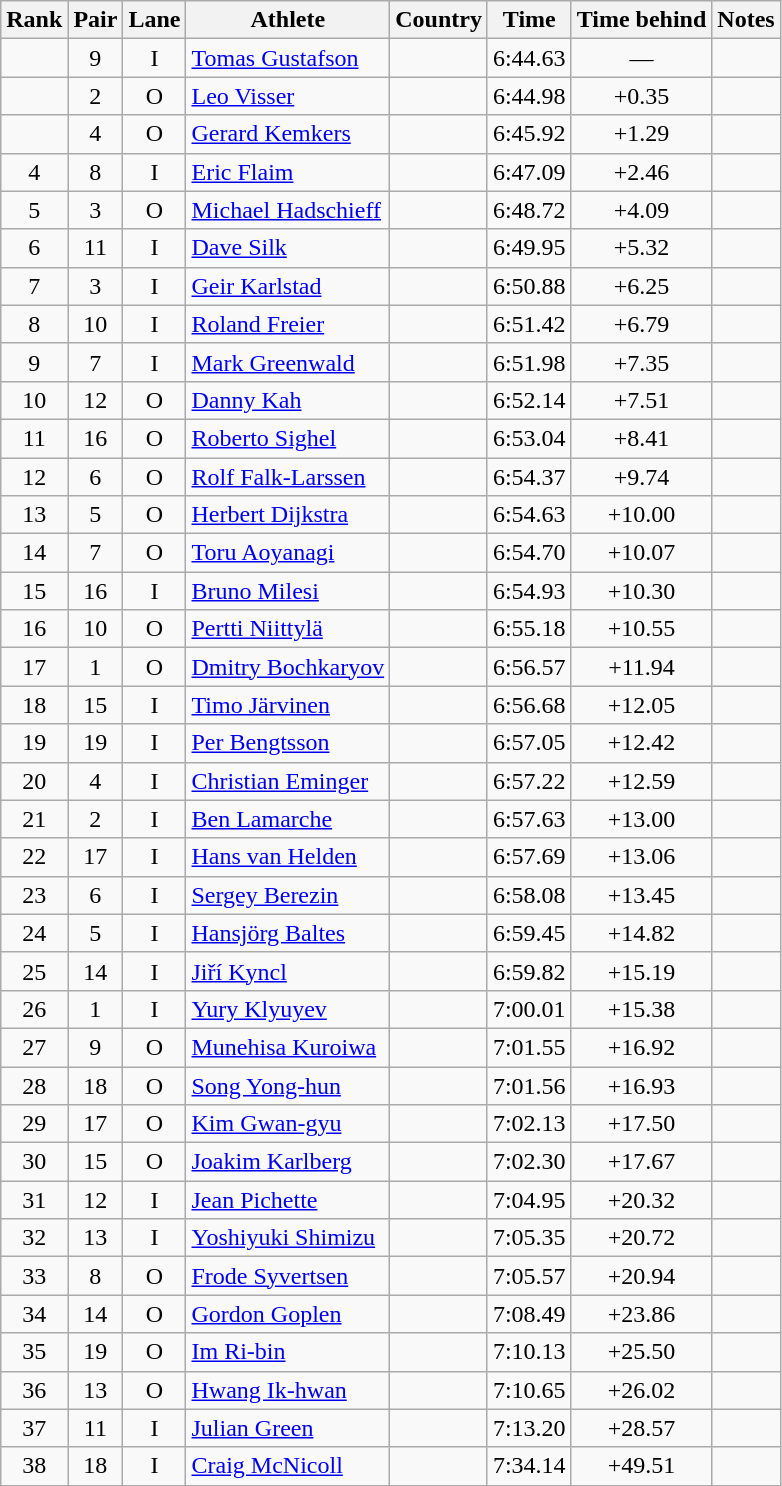<table class="wikitable sortable" style="text-align:center">
<tr>
<th>Rank</th>
<th>Pair</th>
<th>Lane</th>
<th>Athlete</th>
<th>Country</th>
<th>Time</th>
<th>Time behind</th>
<th>Notes</th>
</tr>
<tr>
<td></td>
<td>9</td>
<td>I</td>
<td align="left"><a href='#'>Tomas Gustafson</a></td>
<td align=left></td>
<td>6:44.63</td>
<td>—</td>
<td></td>
</tr>
<tr>
<td></td>
<td>2</td>
<td>O</td>
<td align="left"><a href='#'>Leo Visser</a></td>
<td align=left></td>
<td>6:44.98</td>
<td>+0.35</td>
<td></td>
</tr>
<tr>
<td></td>
<td>4</td>
<td>O</td>
<td align="left"><a href='#'>Gerard Kemkers</a></td>
<td align=left></td>
<td>6:45.92</td>
<td>+1.29</td>
<td></td>
</tr>
<tr>
<td>4</td>
<td>8</td>
<td>I</td>
<td align="left"><a href='#'>Eric Flaim</a></td>
<td align=left></td>
<td>6:47.09</td>
<td>+2.46</td>
<td></td>
</tr>
<tr>
<td>5</td>
<td>3</td>
<td>O</td>
<td align="left"><a href='#'>Michael Hadschieff</a></td>
<td align=left></td>
<td>6:48.72</td>
<td>+4.09</td>
<td></td>
</tr>
<tr>
<td>6</td>
<td>11</td>
<td>I</td>
<td align="left"><a href='#'>Dave Silk</a></td>
<td align=left></td>
<td>6:49.95</td>
<td>+5.32</td>
<td></td>
</tr>
<tr>
<td>7</td>
<td>3</td>
<td>I</td>
<td align="left"><a href='#'>Geir Karlstad</a></td>
<td align=left></td>
<td>6:50.88</td>
<td>+6.25</td>
<td></td>
</tr>
<tr>
<td>8</td>
<td>10</td>
<td>I</td>
<td align="left"><a href='#'>Roland Freier</a></td>
<td align=left></td>
<td>6:51.42</td>
<td>+6.79</td>
<td></td>
</tr>
<tr>
<td>9</td>
<td>7</td>
<td>I</td>
<td align="left"><a href='#'>Mark Greenwald</a></td>
<td align=left></td>
<td>6:51.98</td>
<td>+7.35</td>
<td></td>
</tr>
<tr>
<td>10</td>
<td>12</td>
<td>O</td>
<td align="left"><a href='#'>Danny Kah</a></td>
<td align=left></td>
<td>6:52.14</td>
<td>+7.51</td>
<td></td>
</tr>
<tr>
<td>11</td>
<td>16</td>
<td>O</td>
<td align="left"><a href='#'>Roberto Sighel</a></td>
<td align=left></td>
<td>6:53.04</td>
<td>+8.41</td>
<td></td>
</tr>
<tr>
<td>12</td>
<td>6</td>
<td>O</td>
<td align="left"><a href='#'>Rolf Falk-Larssen</a></td>
<td align=left></td>
<td>6:54.37</td>
<td>+9.74</td>
<td></td>
</tr>
<tr>
<td>13</td>
<td>5</td>
<td>O</td>
<td align="left"><a href='#'>Herbert Dijkstra</a></td>
<td align=left></td>
<td>6:54.63</td>
<td>+10.00</td>
<td></td>
</tr>
<tr>
<td>14</td>
<td>7</td>
<td>O</td>
<td align="left"><a href='#'>Toru Aoyanagi</a></td>
<td align=left></td>
<td>6:54.70</td>
<td>+10.07</td>
<td></td>
</tr>
<tr>
<td>15</td>
<td>16</td>
<td>I</td>
<td align="left"><a href='#'>Bruno Milesi</a></td>
<td align=left></td>
<td>6:54.93</td>
<td>+10.30</td>
<td></td>
</tr>
<tr>
<td>16</td>
<td>10</td>
<td>O</td>
<td align="left"><a href='#'>Pertti Niittylä</a></td>
<td align=left></td>
<td>6:55.18</td>
<td>+10.55</td>
<td></td>
</tr>
<tr>
<td>17</td>
<td>1</td>
<td>O</td>
<td align="left"><a href='#'>Dmitry Bochkaryov</a></td>
<td align=left></td>
<td>6:56.57</td>
<td>+11.94</td>
<td></td>
</tr>
<tr>
<td>18</td>
<td>15</td>
<td>I</td>
<td align="left"><a href='#'>Timo Järvinen</a></td>
<td align=left></td>
<td>6:56.68</td>
<td>+12.05</td>
<td></td>
</tr>
<tr>
<td>19</td>
<td>19</td>
<td>I</td>
<td align="left"><a href='#'>Per Bengtsson</a></td>
<td align=left></td>
<td>6:57.05</td>
<td>+12.42</td>
<td></td>
</tr>
<tr>
<td>20</td>
<td>4</td>
<td>I</td>
<td align="left"><a href='#'>Christian Eminger</a></td>
<td align=left></td>
<td>6:57.22</td>
<td>+12.59</td>
<td></td>
</tr>
<tr>
<td>21</td>
<td>2</td>
<td>I</td>
<td align="left"><a href='#'>Ben Lamarche</a></td>
<td align=left></td>
<td>6:57.63</td>
<td>+13.00</td>
<td></td>
</tr>
<tr>
<td>22</td>
<td>17</td>
<td>I</td>
<td align="left"><a href='#'>Hans van Helden</a></td>
<td align=left></td>
<td>6:57.69</td>
<td>+13.06</td>
<td></td>
</tr>
<tr>
<td>23</td>
<td>6</td>
<td>I</td>
<td align="left"><a href='#'>Sergey Berezin</a></td>
<td align=left></td>
<td>6:58.08</td>
<td>+13.45</td>
<td></td>
</tr>
<tr>
<td>24</td>
<td>5</td>
<td>I</td>
<td align="left"><a href='#'>Hansjörg Baltes</a></td>
<td align=left></td>
<td>6:59.45</td>
<td>+14.82</td>
<td></td>
</tr>
<tr>
<td>25</td>
<td>14</td>
<td>I</td>
<td align="left"><a href='#'>Jiří Kyncl</a></td>
<td align=left></td>
<td>6:59.82</td>
<td>+15.19</td>
<td></td>
</tr>
<tr>
<td>26</td>
<td>1</td>
<td>I</td>
<td align="left"><a href='#'>Yury Klyuyev</a></td>
<td align=left></td>
<td>7:00.01</td>
<td>+15.38</td>
<td></td>
</tr>
<tr>
<td>27</td>
<td>9</td>
<td>O</td>
<td align="left"><a href='#'>Munehisa Kuroiwa</a></td>
<td align=left></td>
<td>7:01.55</td>
<td>+16.92</td>
<td></td>
</tr>
<tr>
<td>28</td>
<td>18</td>
<td>O</td>
<td align="left"><a href='#'>Song Yong-hun</a></td>
<td align=left></td>
<td>7:01.56</td>
<td>+16.93</td>
<td></td>
</tr>
<tr>
<td>29</td>
<td>17</td>
<td>O</td>
<td align="left"><a href='#'>Kim Gwan-gyu</a></td>
<td align=left></td>
<td>7:02.13</td>
<td>+17.50</td>
<td></td>
</tr>
<tr>
<td>30</td>
<td>15</td>
<td>O</td>
<td align="left"><a href='#'>Joakim Karlberg</a></td>
<td align=left></td>
<td>7:02.30</td>
<td>+17.67</td>
<td></td>
</tr>
<tr>
<td>31</td>
<td>12</td>
<td>I</td>
<td align="left"><a href='#'>Jean Pichette</a></td>
<td align=left></td>
<td>7:04.95</td>
<td>+20.32</td>
<td></td>
</tr>
<tr>
<td>32</td>
<td>13</td>
<td>I</td>
<td align="left"><a href='#'>Yoshiyuki Shimizu</a></td>
<td align=left></td>
<td>7:05.35</td>
<td>+20.72</td>
<td></td>
</tr>
<tr>
<td>33</td>
<td>8</td>
<td>O</td>
<td align="left"><a href='#'>Frode Syvertsen</a></td>
<td align=left></td>
<td>7:05.57</td>
<td>+20.94</td>
<td></td>
</tr>
<tr>
<td>34</td>
<td>14</td>
<td>O</td>
<td align="left"><a href='#'>Gordon Goplen</a></td>
<td align=left></td>
<td>7:08.49</td>
<td>+23.86</td>
<td></td>
</tr>
<tr>
<td>35</td>
<td>19</td>
<td>O</td>
<td align="left"><a href='#'>Im Ri-bin</a></td>
<td align=left></td>
<td>7:10.13</td>
<td>+25.50</td>
<td></td>
</tr>
<tr>
<td>36</td>
<td>13</td>
<td>O</td>
<td align="left"><a href='#'>Hwang Ik-hwan</a></td>
<td align=left></td>
<td>7:10.65</td>
<td>+26.02</td>
<td></td>
</tr>
<tr>
<td>37</td>
<td>11</td>
<td>I</td>
<td align="left"><a href='#'>Julian Green</a></td>
<td align=left></td>
<td>7:13.20</td>
<td>+28.57</td>
<td></td>
</tr>
<tr>
<td>38</td>
<td>18</td>
<td>I</td>
<td align="left"><a href='#'>Craig McNicoll</a></td>
<td align=left></td>
<td>7:34.14</td>
<td>+49.51</td>
<td></td>
</tr>
</table>
